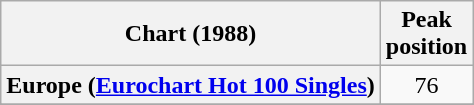<table class="wikitable sortable plainrowheaders" style="text-align:center">
<tr>
<th scope="col">Chart (1988)</th>
<th scope="col">Peak<br>position</th>
</tr>
<tr>
<th scope="row">Europe (<a href='#'>Eurochart Hot 100 Singles</a>)</th>
<td>76</td>
</tr>
<tr>
</tr>
<tr>
</tr>
</table>
